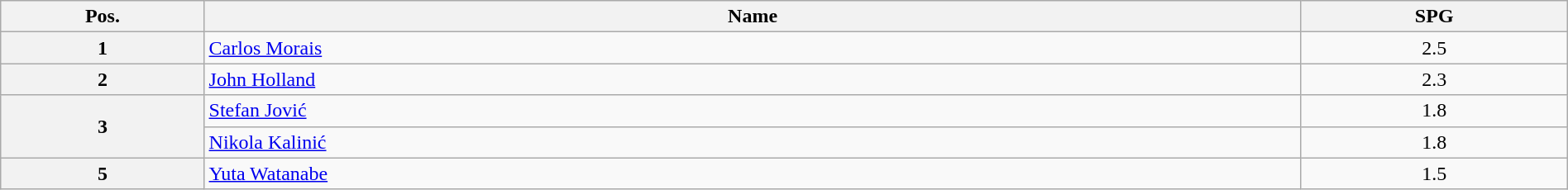<table class=wikitable width=100% style="text-align:center;">
<tr>
<th width="13%">Pos.</th>
<th width="70%">Name</th>
<th width="17%">SPG</th>
</tr>
<tr>
<th>1</th>
<td align=left> <a href='#'>Carlos Morais</a></td>
<td>2.5</td>
</tr>
<tr>
<th>2</th>
<td align=left> <a href='#'>John Holland</a></td>
<td>2.3</td>
</tr>
<tr>
<th rowspan=2>3</th>
<td align=left> <a href='#'>Stefan Jović</a></td>
<td>1.8</td>
</tr>
<tr>
<td align=left> <a href='#'>Nikola Kalinić</a></td>
<td>1.8</td>
</tr>
<tr>
<th>5</th>
<td align=left> <a href='#'>Yuta Watanabe</a></td>
<td>1.5</td>
</tr>
</table>
